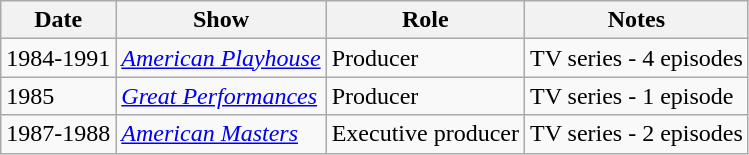<table class="wikitable">
<tr>
<th>Date</th>
<th>Show</th>
<th>Role</th>
<th>Notes</th>
</tr>
<tr>
<td>1984-1991</td>
<td><em><a href='#'>American Playhouse</a></em></td>
<td>Producer</td>
<td>TV series - 4 episodes</td>
</tr>
<tr>
<td>1985</td>
<td><em><a href='#'>Great Performances</a></em></td>
<td>Producer</td>
<td>TV series - 1 episode</td>
</tr>
<tr>
<td>1987-1988</td>
<td><em><a href='#'>American Masters</a></em></td>
<td>Executive producer</td>
<td>TV series - 2 episodes</td>
</tr>
</table>
